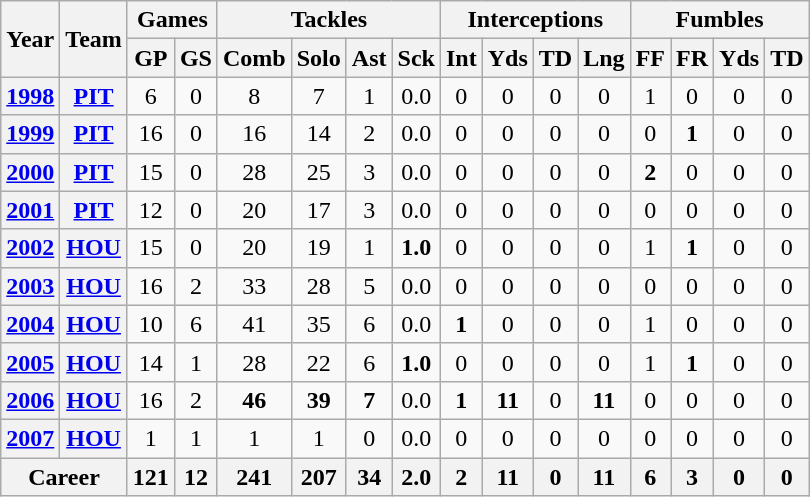<table class="wikitable" style="text-align:center">
<tr>
<th rowspan="2">Year</th>
<th rowspan="2">Team</th>
<th colspan="2">Games</th>
<th colspan="4">Tackles</th>
<th colspan="4">Interceptions</th>
<th colspan="4">Fumbles</th>
</tr>
<tr>
<th>GP</th>
<th>GS</th>
<th>Comb</th>
<th>Solo</th>
<th>Ast</th>
<th>Sck</th>
<th>Int</th>
<th>Yds</th>
<th>TD</th>
<th>Lng</th>
<th>FF</th>
<th>FR</th>
<th>Yds</th>
<th>TD</th>
</tr>
<tr>
<th><a href='#'>1998</a></th>
<th><a href='#'>PIT</a></th>
<td>6</td>
<td>0</td>
<td>8</td>
<td>7</td>
<td>1</td>
<td>0.0</td>
<td>0</td>
<td>0</td>
<td>0</td>
<td>0</td>
<td>1</td>
<td>0</td>
<td>0</td>
<td>0</td>
</tr>
<tr>
<th><a href='#'>1999</a></th>
<th><a href='#'>PIT</a></th>
<td>16</td>
<td>0</td>
<td>16</td>
<td>14</td>
<td>2</td>
<td>0.0</td>
<td>0</td>
<td>0</td>
<td>0</td>
<td>0</td>
<td>0</td>
<td><strong>1</strong></td>
<td>0</td>
<td>0</td>
</tr>
<tr>
<th><a href='#'>2000</a></th>
<th><a href='#'>PIT</a></th>
<td>15</td>
<td>0</td>
<td>28</td>
<td>25</td>
<td>3</td>
<td>0.0</td>
<td>0</td>
<td>0</td>
<td>0</td>
<td>0</td>
<td><strong>2</strong></td>
<td>0</td>
<td>0</td>
<td>0</td>
</tr>
<tr>
<th><a href='#'>2001</a></th>
<th><a href='#'>PIT</a></th>
<td>12</td>
<td>0</td>
<td>20</td>
<td>17</td>
<td>3</td>
<td>0.0</td>
<td>0</td>
<td>0</td>
<td>0</td>
<td>0</td>
<td>0</td>
<td>0</td>
<td>0</td>
<td>0</td>
</tr>
<tr>
<th><a href='#'>2002</a></th>
<th><a href='#'>HOU</a></th>
<td>15</td>
<td>0</td>
<td>20</td>
<td>19</td>
<td>1</td>
<td><strong>1.0</strong></td>
<td>0</td>
<td>0</td>
<td>0</td>
<td>0</td>
<td>1</td>
<td><strong>1</strong></td>
<td>0</td>
<td>0</td>
</tr>
<tr>
<th><a href='#'>2003</a></th>
<th><a href='#'>HOU</a></th>
<td>16</td>
<td>2</td>
<td>33</td>
<td>28</td>
<td>5</td>
<td>0.0</td>
<td>0</td>
<td>0</td>
<td>0</td>
<td>0</td>
<td>0</td>
<td>0</td>
<td>0</td>
<td>0</td>
</tr>
<tr>
<th><a href='#'>2004</a></th>
<th><a href='#'>HOU</a></th>
<td>10</td>
<td>6</td>
<td>41</td>
<td>35</td>
<td>6</td>
<td>0.0</td>
<td><strong>1</strong></td>
<td>0</td>
<td>0</td>
<td>0</td>
<td>1</td>
<td>0</td>
<td>0</td>
<td>0</td>
</tr>
<tr>
<th><a href='#'>2005</a></th>
<th><a href='#'>HOU</a></th>
<td>14</td>
<td>1</td>
<td>28</td>
<td>22</td>
<td>6</td>
<td><strong>1.0</strong></td>
<td>0</td>
<td>0</td>
<td>0</td>
<td>0</td>
<td>1</td>
<td><strong>1</strong></td>
<td>0</td>
<td>0</td>
</tr>
<tr>
<th><a href='#'>2006</a></th>
<th><a href='#'>HOU</a></th>
<td>16</td>
<td>2</td>
<td><strong>46</strong></td>
<td><strong>39</strong></td>
<td><strong>7</strong></td>
<td>0.0</td>
<td><strong>1</strong></td>
<td><strong>11</strong></td>
<td>0</td>
<td><strong>11</strong></td>
<td>0</td>
<td>0</td>
<td>0</td>
<td>0</td>
</tr>
<tr>
<th><a href='#'>2007</a></th>
<th><a href='#'>HOU</a></th>
<td>1</td>
<td>1</td>
<td>1</td>
<td>1</td>
<td>0</td>
<td>0.0</td>
<td>0</td>
<td>0</td>
<td>0</td>
<td>0</td>
<td>0</td>
<td>0</td>
<td>0</td>
<td>0</td>
</tr>
<tr>
<th colspan="2">Career</th>
<th>121</th>
<th>12</th>
<th>241</th>
<th>207</th>
<th>34</th>
<th>2.0</th>
<th>2</th>
<th>11</th>
<th>0</th>
<th>11</th>
<th>6</th>
<th>3</th>
<th>0</th>
<th>0</th>
</tr>
</table>
